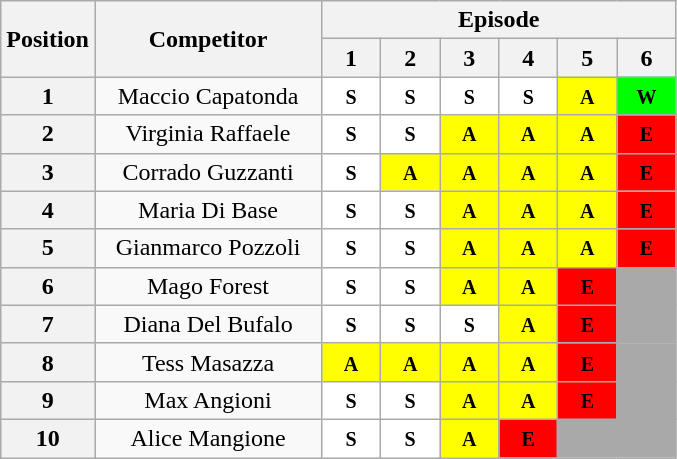<table class="wikitable" style="text-align:center; witdh=19em">
<tr>
<th rowspan=2 style="width: 2em;">Position</th>
<th rowspan=2 style="width: 9em;">Competitor</th>
<th colspan="6">Episode</th>
</tr>
<tr>
<th style="width: 2em;">1</th>
<th style="width: 2em;">2</th>
<th style="width: 2em;">3</th>
<th style="width: 2em;">4</th>
<th style="width: 2em;">5</th>
<th style="width: 2em;">6</th>
</tr>
<tr>
<th>1</th>
<td>Maccio Capatonda</td>
<td style="background-color:white; color:black border:1px solid;"><small><strong>S</strong></small></td>
<td style="background-color:white; color:black border:1px solid;"><small><strong>S</strong></small></td>
<td style="background-color:white; color:black border:1px solid;"><small><strong>S</strong></small></td>
<td style="background-color:white; color:black border:1px solid;"><small><strong>S</strong></small></td>
<td style="background-color:yellow; color:black border:1px solid;"><small><strong>A</strong></small></td>
<td style="background-color:lime; color:black border:1px solid;"><small><strong>W</strong></small></td>
</tr>
<tr>
<th>2</th>
<td>Virginia Raffaele</td>
<td style="background-color:white; color:black border:1px solid;"><small><strong>S</strong></small></td>
<td style="background-color:white; color:black border:1px solid;"><small><strong>S</strong></small></td>
<td style="background-color:yellow; color:black border:1px solid;"><small><strong>A</strong></small></td>
<td style="background-color:yellow; color:black border:1px solid;"><small><strong>A</strong></small></td>
<td style="background-color:yellow; color:black border:1px solid;"><small><strong>A</strong></small></td>
<td style="background-color:red; color:black border:1px solid;"><small><strong>E</strong></small></td>
</tr>
<tr>
<th>3</th>
<td>Corrado Guzzanti</td>
<td style="background-color:white; color:black border:1px solid;"><small><strong>S</strong></small></td>
<td style="background-color:yellow; color:black border:1px solid;"><small><strong>A</strong></small></td>
<td style="background-color:yellow; color:black border:1px solid;"><small><strong>A</strong></small></td>
<td style="background-color:yellow; color:black border:1px solid;"><small><strong>A</strong></small></td>
<td style="background-color:yellow; color:black border:1px solid;"><small><strong>A</strong></small></td>
<td style="background-color:red; color:black border:1px solid;"><small><strong>E</strong></small></td>
</tr>
<tr>
<th>4</th>
<td>Maria Di Base</td>
<td style="background-color:white; color:black border:1px solid;"><small><strong>S</strong></small></td>
<td style="background-color:white; color:black border:1px solid;"><small><strong>S</strong></small></td>
<td style="background-color:yellow; color:black border:1px solid;"><small><strong>A</strong></small></td>
<td style="background-color:yellow; color:black border:1px solid;"><small><strong>A</strong></small></td>
<td style="background-color:yellow; color:black border:1px solid;"><small><strong>A</strong></small></td>
<td style="background-color:red; color:black border:1px solid;"><small><strong>E</strong></small></td>
</tr>
<tr>
<th>5</th>
<td>Gianmarco Pozzoli</td>
<td style="background-color:white; color:black border:1px solid;"><small><strong>S</strong></small></td>
<td style="background-color:white; color:black border:1px solid;"><small><strong>S</strong></small></td>
<td style="background-color:yellow; color:black border:1px solid;"><small><strong>A</strong></small></td>
<td style="background-color:yellow; color:black border:1px solid;"><small><strong>A</strong></small></td>
<td style="background-color:yellow; color:black border:1px solid;"><small><strong>A</strong></small></td>
<td style="background-color:red; color:black border:1px solid;"><small><strong>E</strong></small></td>
</tr>
<tr>
<th>6</th>
<td>Mago Forest</td>
<td style="background-color:white; color:black border:1px solid;"><small><strong>S</strong></small></td>
<td style="background-color:white; color:black border:1px solid;"><small><strong>S</strong></small></td>
<td style="background-color:yellow; color:black border:1px solid;"><small><strong>A</strong></small></td>
<td style="background-color:yellow; color:black border:1px solid;"><small><strong>A</strong></small></td>
<td style="background-color:red; color:black border:1px solid;"><small><strong>E</strong></small></td>
<td bgcolor="darkgray"></td>
</tr>
<tr>
<th>7</th>
<td>Diana Del Bufalo</td>
<td style="background-color:white; color:black border:1px solid;"><small><strong>S</strong></small></td>
<td style="background-color:white; color:black border:1px solid;"><small><strong>S</strong></small></td>
<td style="background-color:white; color:black border:1px solid;"><small><strong>S</strong></small></td>
<td style="background-color:yellow; color:black border:1px solid;"><small><strong>A</strong></small></td>
<td style="background-color:red; color:black border:1px solid;"><small><strong>E</strong></small></td>
<td bgcolor="darkgray"></td>
</tr>
<tr>
<th>8</th>
<td>Tess Masazza</td>
<td style="background-color:yellow; color:black border:1px solid;"><small><strong>A</strong></small></td>
<td style="background-color:yellow; color:black border:1px solid;"><small><strong>A</strong></small></td>
<td style="background-color:yellow; color:black border:1px solid;"><small><strong>A</strong></small></td>
<td style="background-color:yellow; color:black border:1px solid;"><small><strong>A</strong></small></td>
<td style="background-color:red; color:black border:1px solid;"><small><strong>E</strong></small></td>
<td bgcolor="darkgray"></td>
</tr>
<tr>
<th>9</th>
<td>Max Angioni</td>
<td style="background-color:white; color:black border:1px solid;"><small><strong>S</strong></small></td>
<td style="background-color:white; color:black border:1px solid;"><small><strong>S</strong></small></td>
<td style="background-color:yellow; color:black border:1px solid;"><small><strong>A</strong></small></td>
<td style="background-color:yellow; color:black border:1px solid;"><small><strong>A</strong></small></td>
<td style="background-color:red; color:black border:1px solid;"><small><strong>E</strong></small></td>
<td bgcolor="darkgray"></td>
</tr>
<tr>
<th>10</th>
<td>Alice Mangione</td>
<td style="background-color:white; color:black border:1px solid;"><small><strong>S</strong></small></td>
<td style="background-color:white; color:black border:1px solid;"><small><strong>S</strong></small></td>
<td style="background-color:yellow; color:black border:1px solid;"><small><strong>A</strong></small></td>
<td style="background-color:red; color:black border:1px solid;"><small><strong>E</strong></small></td>
<td colspan="2" bgcolor="darkgray"></td>
</tr>
</table>
